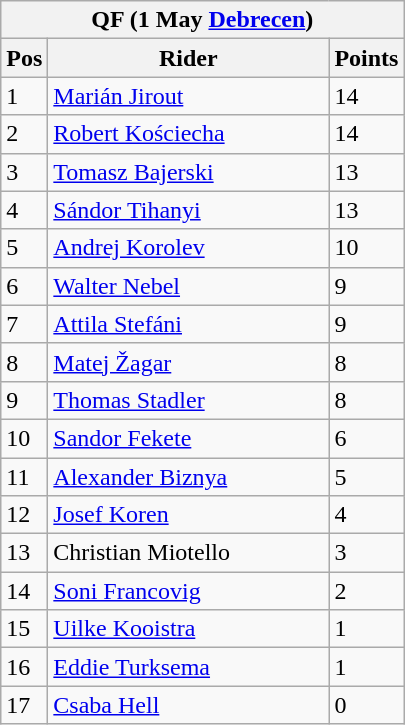<table class="wikitable">
<tr>
<th colspan="6">QF (1 May  <a href='#'>Debrecen</a>)</th>
</tr>
<tr>
<th width=20>Pos</th>
<th width=180>Rider</th>
<th width=40>Points</th>
</tr>
<tr>
<td>1</td>
<td style="text-align:left;"> <a href='#'>Marián Jirout</a></td>
<td>14</td>
</tr>
<tr>
<td>2</td>
<td style="text-align:left;"> <a href='#'>Robert Kościecha</a></td>
<td>14</td>
</tr>
<tr>
<td>3</td>
<td style="text-align:left;"> <a href='#'>Tomasz Bajerski</a></td>
<td>13</td>
</tr>
<tr>
<td>4</td>
<td style="text-align:left;"> <a href='#'>Sándor Tihanyi</a></td>
<td>13</td>
</tr>
<tr>
<td>5</td>
<td style="text-align:left;"> <a href='#'>Andrej Korolev</a></td>
<td>10</td>
</tr>
<tr>
<td>6</td>
<td style="text-align:left;"> <a href='#'>Walter Nebel</a></td>
<td>9</td>
</tr>
<tr>
<td>7</td>
<td style="text-align:left;"> <a href='#'>Attila Stefáni</a></td>
<td>9</td>
</tr>
<tr>
<td>8</td>
<td style="text-align:left;"> <a href='#'>Matej Žagar</a></td>
<td>8</td>
</tr>
<tr>
<td>9</td>
<td style="text-align:left;"> <a href='#'>Thomas Stadler</a></td>
<td>8</td>
</tr>
<tr>
<td>10</td>
<td style="text-align:left;"> <a href='#'>Sandor Fekete</a></td>
<td>6</td>
</tr>
<tr>
<td>11</td>
<td style="text-align:left;"> <a href='#'>Alexander Biznya</a></td>
<td>5</td>
</tr>
<tr>
<td>12</td>
<td style="text-align:left;"> <a href='#'>Josef Koren</a></td>
<td>4</td>
</tr>
<tr>
<td>13</td>
<td style="text-align:left;"> Christian Miotello</td>
<td>3</td>
</tr>
<tr>
<td>14</td>
<td style="text-align:left;"> <a href='#'>Soni Francovig</a></td>
<td>2</td>
</tr>
<tr>
<td>15</td>
<td style="text-align:left;"> <a href='#'>Uilke Kooistra</a></td>
<td>1</td>
</tr>
<tr>
<td>16</td>
<td style="text-align:left;"> <a href='#'>Eddie Turksema</a></td>
<td>1</td>
</tr>
<tr>
<td>17</td>
<td style="text-align:left;"> <a href='#'>Csaba Hell</a></td>
<td>0</td>
</tr>
</table>
